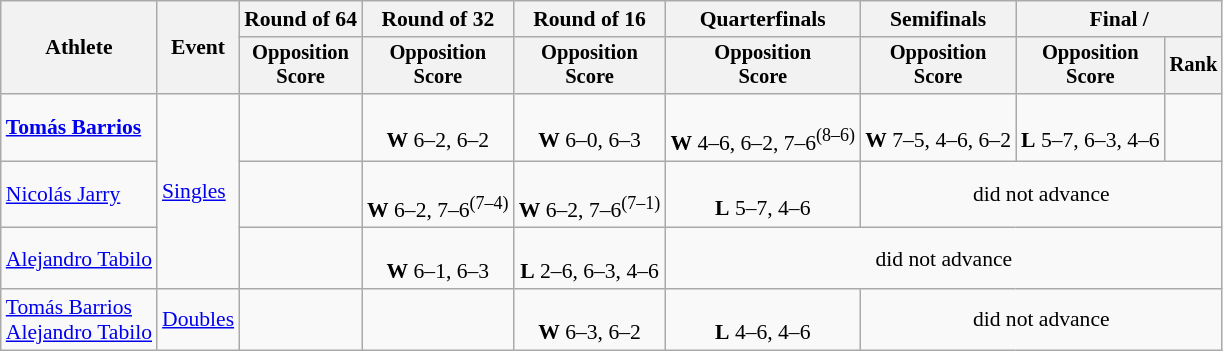<table class=wikitable style="font-size:90%">
<tr>
<th rowspan="2">Athlete</th>
<th rowspan="2">Event</th>
<th>Round of 64</th>
<th>Round of 32</th>
<th>Round of 16</th>
<th>Quarterfinals</th>
<th>Semifinals</th>
<th colspan=2>Final / </th>
</tr>
<tr style="font-size:95%">
<th>Opposition<br>Score</th>
<th>Opposition<br>Score</th>
<th>Opposition<br>Score</th>
<th>Opposition<br>Score</th>
<th>Opposition<br>Score</th>
<th>Opposition<br>Score</th>
<th>Rank</th>
</tr>
<tr align=center>
<td align=left><strong><a href='#'>Tomás Barrios</a></strong></td>
<td align=left rowspan=3><a href='#'>Singles</a></td>
<td></td>
<td><br><strong>W</strong> 6–2, 6–2</td>
<td><br><strong>W</strong> 6–0, 6–3</td>
<td><br><strong>W</strong> 4–6, 6–2, 7–6<sup>(8–6)</sup></td>
<td><br><strong>W</strong> 7–5, 4–6, 6–2</td>
<td><br><strong>L</strong> 5–7, 6–3, 4–6</td>
<td></td>
</tr>
<tr align=center>
<td align=left><a href='#'>Nicolás Jarry</a></td>
<td></td>
<td><br><strong>W</strong> 6–2, 7–6<sup>(7–4)</sup></td>
<td><br><strong>W</strong> 6–2, 7–6<sup>(7–1)</sup></td>
<td><br><strong>L</strong> 5–7, 4–6</td>
<td colspan=3>did not advance</td>
</tr>
<tr align=center>
<td align=left><a href='#'>Alejandro Tabilo</a></td>
<td></td>
<td><br><strong>W</strong> 6–1, 6–3</td>
<td><br><strong>L</strong> 2–6, 6–3, 4–6</td>
<td colspan=4>did not advance</td>
</tr>
<tr align=center>
<td align=left><a href='#'>Tomás Barrios</a><br><a href='#'>Alejandro Tabilo</a></td>
<td><a href='#'>Doubles</a></td>
<td></td>
<td></td>
<td><br><strong>W</strong> 6–3, 6–2</td>
<td><br><strong>L</strong> 4–6, 4–6</td>
<td colspan=3>did not advance</td>
</tr>
</table>
